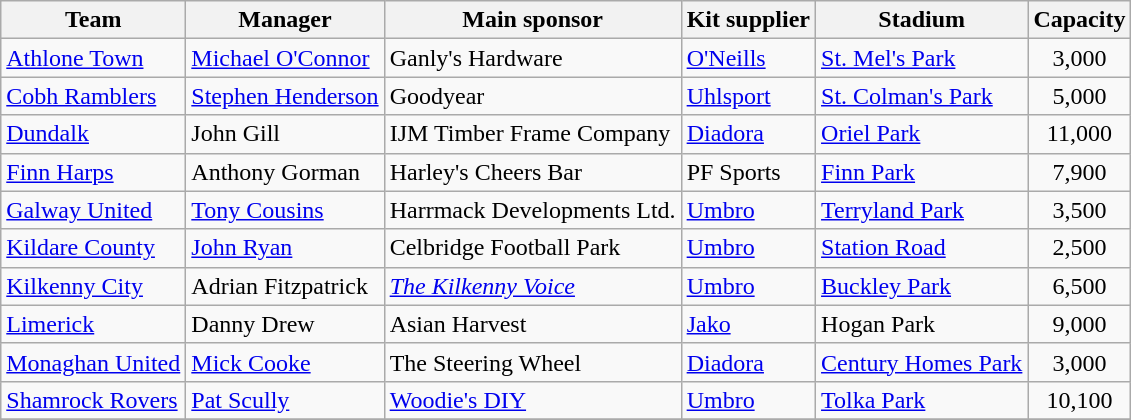<table class="wikitable sortable">
<tr>
<th>Team</th>
<th>Manager</th>
<th>Main sponsor</th>
<th>Kit supplier</th>
<th>Stadium</th>
<th>Capacity</th>
</tr>
<tr>
<td><a href='#'>Athlone Town</a></td>
<td> <a href='#'>Michael O'Connor</a></td>
<td>Ganly's Hardware</td>
<td><a href='#'>O'Neills</a></td>
<td><a href='#'>St. Mel's Park</a></td>
<td style="text-align:center;">3,000</td>
</tr>
<tr>
<td><a href='#'>Cobh Ramblers</a></td>
<td> <a href='#'>Stephen Henderson</a></td>
<td>Goodyear</td>
<td><a href='#'>Uhlsport</a></td>
<td><a href='#'>St. Colman's Park</a></td>
<td style="text-align:center;">5,000</td>
</tr>
<tr>
<td><a href='#'>Dundalk</a></td>
<td> John Gill</td>
<td>IJM Timber Frame Company</td>
<td><a href='#'>Diadora</a></td>
<td><a href='#'>Oriel Park</a></td>
<td style="text-align:center;">11,000</td>
</tr>
<tr>
<td><a href='#'>Finn Harps</a></td>
<td> Anthony Gorman</td>
<td>Harley's Cheers Bar</td>
<td>PF Sports</td>
<td><a href='#'>Finn Park</a></td>
<td style="text-align:center;">7,900</td>
</tr>
<tr>
<td><a href='#'>Galway United</a></td>
<td> <a href='#'>Tony Cousins</a></td>
<td>Harrmack Developments Ltd.</td>
<td><a href='#'>Umbro</a></td>
<td><a href='#'>Terryland Park</a></td>
<td style="text-align:center;">3,500</td>
</tr>
<tr>
<td><a href='#'>Kildare County</a></td>
<td> <a href='#'>John Ryan</a></td>
<td>Celbridge Football Park</td>
<td><a href='#'>Umbro</a></td>
<td><a href='#'>Station Road</a></td>
<td style="text-align:center;">2,500</td>
</tr>
<tr>
<td><a href='#'>Kilkenny City</a></td>
<td> Adrian Fitzpatrick</td>
<td><em><a href='#'>The Kilkenny Voice</a></em></td>
<td><a href='#'>Umbro</a></td>
<td><a href='#'>Buckley Park</a></td>
<td style="text-align:center;">6,500</td>
</tr>
<tr>
<td><a href='#'>Limerick</a></td>
<td> Danny Drew</td>
<td>Asian Harvest</td>
<td><a href='#'>Jako</a></td>
<td>Hogan Park</td>
<td style="text-align:center;">9,000</td>
</tr>
<tr>
<td><a href='#'>Monaghan United</a></td>
<td> <a href='#'>Mick Cooke</a></td>
<td>The Steering Wheel</td>
<td><a href='#'>Diadora</a></td>
<td><a href='#'>Century Homes Park</a></td>
<td style="text-align:center;">3,000</td>
</tr>
<tr>
<td><a href='#'>Shamrock Rovers</a></td>
<td> <a href='#'>Pat Scully</a></td>
<td><a href='#'>Woodie's DIY</a></td>
<td><a href='#'>Umbro</a></td>
<td><a href='#'>Tolka Park</a></td>
<td style="text-align:center;">10,100</td>
</tr>
<tr>
</tr>
</table>
